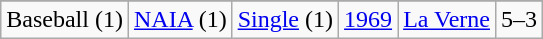<table class="wikitable" style="text-align:center">
<tr>
</tr>
<tr align="center">
<td rowspan="1">Baseball (1)</td>
<td rowspan="1"><a href='#'>NAIA</a> (1)</td>
<td rowspan="1"><a href='#'>Single</a> (1)</td>
<td><a href='#'>1969</a></td>
<td><a href='#'>La Verne</a></td>
<td>5–3</td>
</tr>
</table>
